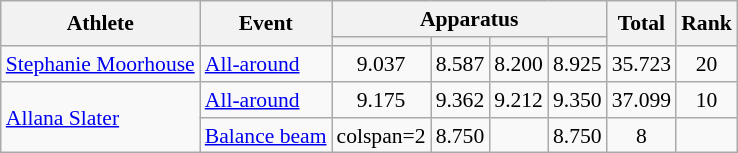<table class="wikitable" style="font-size:90%">
<tr>
<th rowspan=2>Athlete</th>
<th rowspan=2>Event</th>
<th colspan =4>Apparatus</th>
<th rowspan=2>Total</th>
<th rowspan=2>Rank</th>
</tr>
<tr style="font-size:95%">
<th></th>
<th></th>
<th></th>
<th></th>
</tr>
<tr align=center>
<td align=left><a href='#'>Stephanie Moorhouse</a></td>
<td align=left><a href='#'>All-around</a></td>
<td>9.037</td>
<td>8.587</td>
<td>8.200</td>
<td>8.925</td>
<td>35.723</td>
<td>20</td>
</tr>
<tr align=center>
<td align=left rowspan=2><a href='#'>Allana Slater</a></td>
<td align=left><a href='#'>All-around</a></td>
<td>9.175</td>
<td>9.362</td>
<td>9.212</td>
<td>9.350</td>
<td>37.099</td>
<td>10</td>
</tr>
<tr align=center>
<td align=left><a href='#'>Balance beam</a></td>
<td>colspan=2 </td>
<td>8.750</td>
<td></td>
<td>8.750</td>
<td>8</td>
</tr>
</table>
